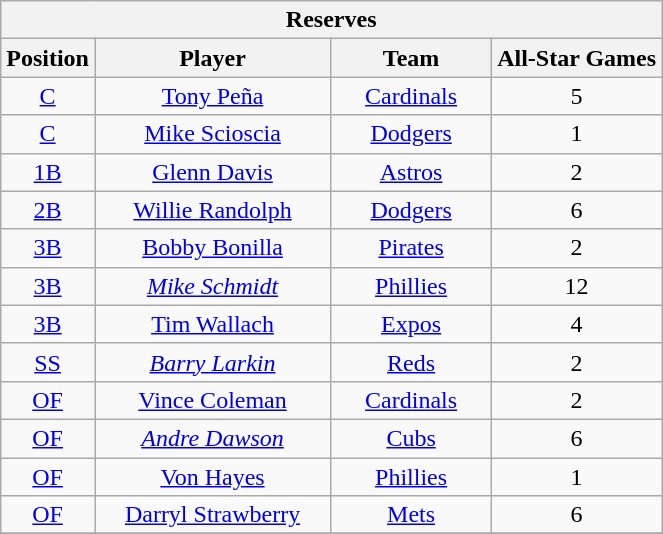<table class="wikitable" style="font-size: 100%; text-align:center;">
<tr>
<th colspan="4">Reserves</th>
</tr>
<tr>
<th>Position</th>
<th width="150">Player</th>
<th width="100">Team</th>
<th>All-Star Games</th>
</tr>
<tr>
<td><a href='#'>C</a></td>
<td><a href='#'>Tony Peña</a></td>
<td><a href='#'>Cardinals</a></td>
<td>5</td>
</tr>
<tr>
<td><a href='#'>C</a></td>
<td><a href='#'>Mike Scioscia</a></td>
<td><a href='#'>Dodgers</a></td>
<td>1</td>
</tr>
<tr>
<td><a href='#'>1B</a></td>
<td><a href='#'>Glenn Davis</a></td>
<td><a href='#'>Astros</a></td>
<td>2</td>
</tr>
<tr>
<td><a href='#'>2B</a></td>
<td><a href='#'>Willie Randolph</a></td>
<td><a href='#'>Dodgers</a></td>
<td>6</td>
</tr>
<tr>
<td><a href='#'>3B</a></td>
<td><a href='#'>Bobby Bonilla</a></td>
<td><a href='#'>Pirates</a></td>
<td>2</td>
</tr>
<tr>
<td><a href='#'>3B</a></td>
<td><em><a href='#'>Mike Schmidt</a></em></td>
<td><a href='#'>Phillies</a></td>
<td>12</td>
</tr>
<tr>
<td><a href='#'>3B</a></td>
<td><a href='#'>Tim Wallach</a></td>
<td><a href='#'>Expos</a></td>
<td>4</td>
</tr>
<tr>
<td><a href='#'>SS</a></td>
<td><em><a href='#'>Barry Larkin</a></em></td>
<td><a href='#'>Reds</a></td>
<td>2</td>
</tr>
<tr>
<td><a href='#'>OF</a></td>
<td><a href='#'>Vince Coleman</a></td>
<td><a href='#'>Cardinals</a></td>
<td>2</td>
</tr>
<tr>
<td><a href='#'>OF</a></td>
<td><em><a href='#'>Andre Dawson</a></em></td>
<td><a href='#'>Cubs</a></td>
<td>6</td>
</tr>
<tr>
<td><a href='#'>OF</a></td>
<td><a href='#'>Von Hayes</a></td>
<td><a href='#'>Phillies</a></td>
<td>1</td>
</tr>
<tr>
<td><a href='#'>OF</a></td>
<td><a href='#'>Darryl Strawberry</a></td>
<td><a href='#'>Mets</a></td>
<td>6</td>
</tr>
<tr>
</tr>
</table>
